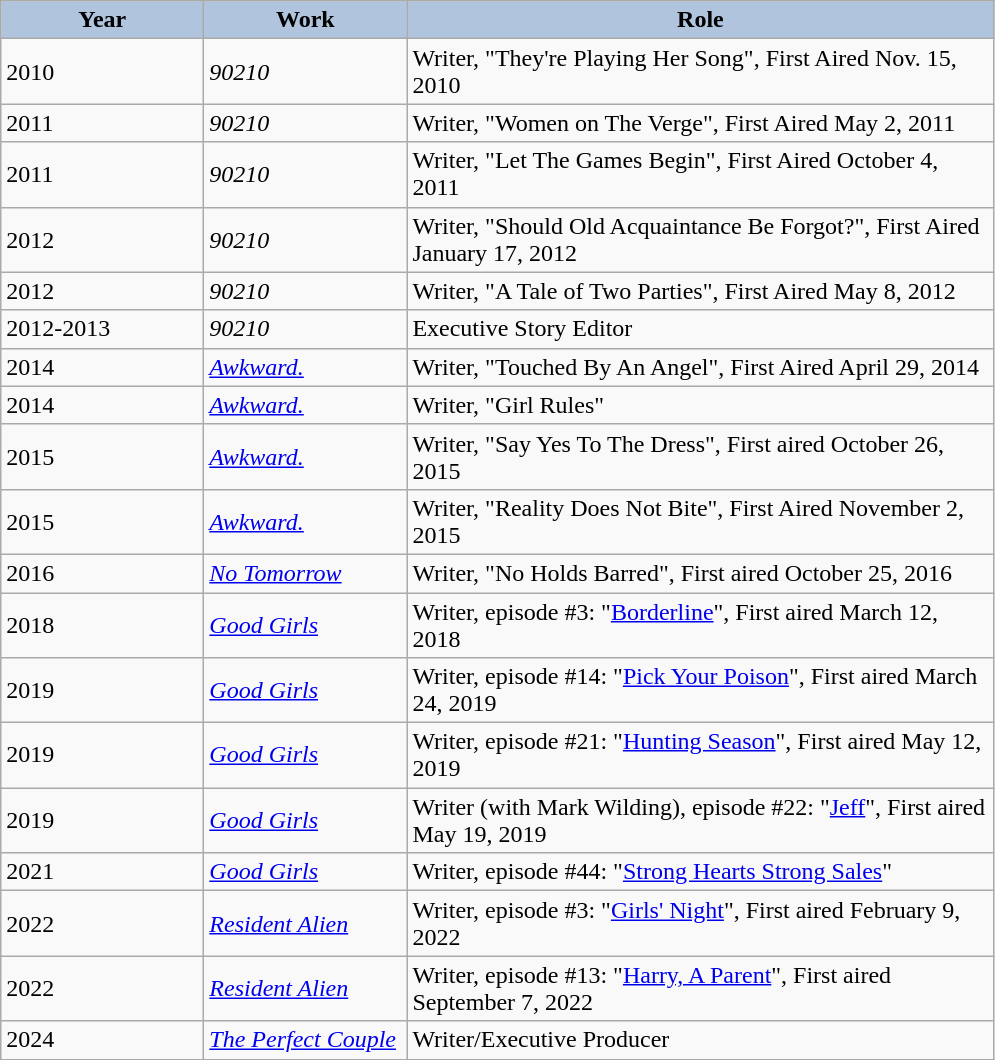<table class="wikitable">
<tr style="text-align:center;">
<th scope="col" style="width: 8em; background:#B0C4DE;">Year</th>
<th scope="col" style="width: 8em; background:#B0C4DE">Work</th>
<th scope="col" style="width: 24em; background:#B0C4DE;">Role</th>
</tr>
<tr>
<td>2010</td>
<td><em>90210</em></td>
<td>Writer, "They're Playing Her Song", First Aired Nov. 15, 2010</td>
</tr>
<tr>
<td>2011</td>
<td><em>90210</em></td>
<td>Writer, "Women on The Verge", First Aired May 2, 2011</td>
</tr>
<tr>
<td>2011</td>
<td><em>90210</em></td>
<td>Writer, "Let The Games Begin", First Aired October 4, 2011</td>
</tr>
<tr>
<td>2012</td>
<td><em>90210</em></td>
<td>Writer, "Should Old Acquaintance Be Forgot?", First Aired January 17, 2012</td>
</tr>
<tr>
<td>2012</td>
<td><em>90210</em></td>
<td>Writer, "A Tale of Two Parties", First Aired May 8, 2012</td>
</tr>
<tr>
<td>2012-2013</td>
<td><em>90210</em></td>
<td>Executive Story Editor</td>
</tr>
<tr>
<td>2014</td>
<td><em><a href='#'>Awkward.</a></em></td>
<td>Writer, "Touched By An Angel", First Aired April 29, 2014</td>
</tr>
<tr>
<td>2014</td>
<td><em><a href='#'>Awkward.</a></em></td>
<td>Writer, "Girl Rules"</td>
</tr>
<tr>
<td>2015</td>
<td><em><a href='#'>Awkward.</a></em></td>
<td>Writer, "Say Yes To The Dress", First aired October 26, 2015</td>
</tr>
<tr>
<td>2015</td>
<td><em><a href='#'>Awkward.</a></em></td>
<td>Writer, "Reality Does Not Bite", First Aired November 2, 2015</td>
</tr>
<tr>
<td>2016</td>
<td><em><a href='#'>No Tomorrow</a></em></td>
<td>Writer, "No Holds Barred", First aired October 25, 2016</td>
</tr>
<tr>
<td>2018</td>
<td><em><a href='#'>Good Girls</a></em></td>
<td>Writer, episode #3: "<a href='#'>Borderline</a>", First aired March 12, 2018</td>
</tr>
<tr>
<td>2019</td>
<td><em><a href='#'>Good Girls</a></em></td>
<td>Writer, episode #14: "<a href='#'>Pick Your Poison</a>", First aired March 24, 2019</td>
</tr>
<tr>
<td>2019</td>
<td><em><a href='#'>Good Girls</a></em></td>
<td>Writer, episode #21: "<a href='#'>Hunting Season</a>", First aired May 12, 2019</td>
</tr>
<tr>
<td>2019</td>
<td><em><a href='#'>Good Girls</a></em></td>
<td>Writer (with Mark Wilding), episode #22: "<a href='#'>Jeff</a>", First aired May 19, 2019</td>
</tr>
<tr>
<td>2021</td>
<td><em><a href='#'>Good Girls</a></em></td>
<td>Writer, episode #44: "<a href='#'>Strong Hearts Strong Sales</a>"</td>
</tr>
<tr>
<td>2022</td>
<td><em><a href='#'>Resident Alien</a></em></td>
<td>Writer, episode #3: "<a href='#'>Girls' Night</a>", First aired February 9, 2022</td>
</tr>
<tr>
<td>2022</td>
<td><em><a href='#'>Resident Alien</a></em></td>
<td>Writer, episode #13: "<a href='#'>Harry, A Parent</a>", First aired September 7, 2022</td>
</tr>
<tr>
<td>2024</td>
<td><em><a href='#'>The Perfect Couple</a></em></td>
<td>Writer/Executive Producer</td>
</tr>
<tr>
</tr>
</table>
